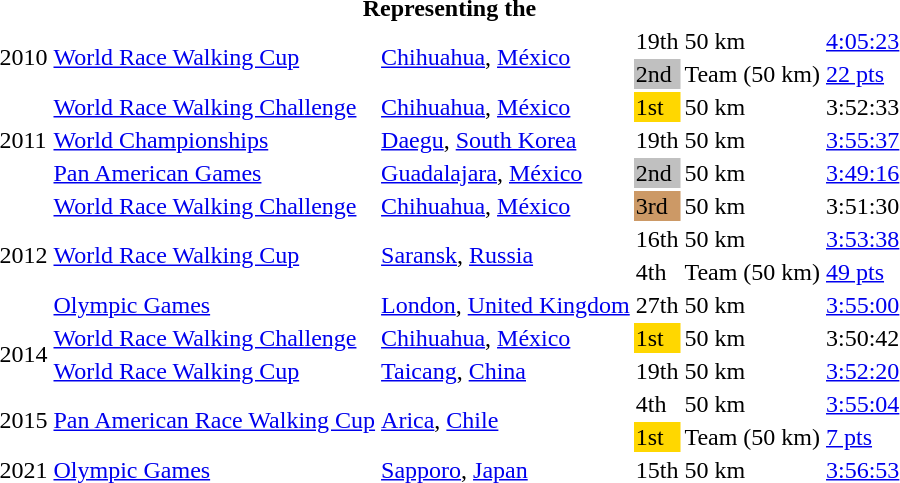<table>
<tr>
<th colspan="6">Representing the </th>
</tr>
<tr>
<td rowspan=2>2010</td>
<td rowspan=2><a href='#'>World Race Walking Cup</a></td>
<td rowspan=2><a href='#'>Chihuahua</a>, <a href='#'>México</a></td>
<td>19th</td>
<td>50 km</td>
<td><a href='#'>4:05:23</a></td>
</tr>
<tr>
<td bgcolor=silver>2nd</td>
<td>Team (50 km)</td>
<td><a href='#'>22 pts</a></td>
</tr>
<tr>
<td rowspan=3>2011</td>
<td><a href='#'>World Race Walking Challenge</a></td>
<td><a href='#'>Chihuahua</a>, <a href='#'>México</a></td>
<td bgcolor=gold>1st</td>
<td>50 km</td>
<td>3:52:33</td>
</tr>
<tr>
<td><a href='#'>World Championships</a></td>
<td><a href='#'>Daegu</a>, <a href='#'>South Korea</a></td>
<td>19th</td>
<td>50 km</td>
<td><a href='#'>3:55:37</a></td>
</tr>
<tr>
<td><a href='#'>Pan American Games</a></td>
<td><a href='#'>Guadalajara</a>, <a href='#'>México</a></td>
<td bgcolor=silver>2nd</td>
<td>50 km</td>
<td><a href='#'>3:49:16</a></td>
</tr>
<tr>
<td rowspan=4>2012</td>
<td><a href='#'>World Race Walking Challenge</a></td>
<td><a href='#'>Chihuahua</a>, <a href='#'>México</a></td>
<td bgcolor="cc9966">3rd</td>
<td>50 km</td>
<td>3:51:30</td>
</tr>
<tr>
<td rowspan=2><a href='#'>World Race Walking Cup</a></td>
<td rowspan=2><a href='#'>Saransk</a>, <a href='#'>Russia</a></td>
<td>16th</td>
<td>50 km</td>
<td><a href='#'>3:53:38</a></td>
</tr>
<tr>
<td>4th</td>
<td>Team (50 km)</td>
<td><a href='#'>49 pts</a></td>
</tr>
<tr>
<td><a href='#'>Olympic Games</a></td>
<td><a href='#'>London</a>, <a href='#'>United Kingdom</a></td>
<td>27th</td>
<td>50 km</td>
<td><a href='#'>3:55:00</a></td>
</tr>
<tr>
<td rowspan=2>2014</td>
<td><a href='#'>World Race Walking Challenge</a></td>
<td><a href='#'>Chihuahua</a>, <a href='#'>México</a></td>
<td bgcolor=gold>1st</td>
<td>50 km</td>
<td>3:50:42</td>
</tr>
<tr>
<td><a href='#'>World Race Walking Cup</a></td>
<td><a href='#'>Taicang</a>, <a href='#'>China</a></td>
<td>19th</td>
<td>50 km</td>
<td><a href='#'>3:52:20</a></td>
</tr>
<tr>
<td rowspan=2>2015</td>
<td rowspan=2><a href='#'>Pan American Race Walking Cup</a></td>
<td rowspan=2><a href='#'>Arica</a>, <a href='#'>Chile</a></td>
<td>4th</td>
<td>50 km</td>
<td><a href='#'>3:55:04</a></td>
</tr>
<tr>
<td bgcolor=gold>1st</td>
<td>Team (50 km)</td>
<td><a href='#'>7 pts</a></td>
</tr>
<tr>
<td>2021</td>
<td><a href='#'>Olympic Games</a></td>
<td><a href='#'>Sapporo</a>, <a href='#'>Japan</a></td>
<td>15th</td>
<td>50 km</td>
<td><a href='#'>3:56:53</a></td>
</tr>
</table>
